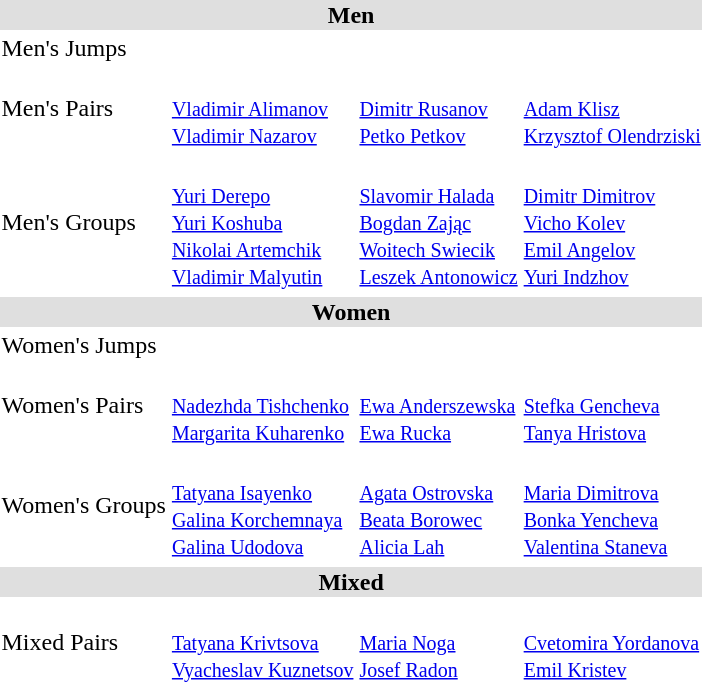<table>
<tr bgcolor="DFDFDF">
<td colspan="4" align="center"><strong>Men</strong></td>
</tr>
<tr>
<td>Men's Jumps</td>
<td></td>
<td></td>
<td></td>
</tr>
<tr>
<td>Men's Pairs</td>
<td><br><small><a href='#'>Vladimir Alimanov</a><br><a href='#'>Vladimir Nazarov</a></small></td>
<td><br><small><a href='#'>Dimitr Rusanov</a><br><a href='#'>Petko Petkov</a></small></td>
<td><br><small><a href='#'>Adam Klisz</a><br><a href='#'>Krzysztof Olendrziski</a></small></td>
</tr>
<tr>
<td>Men's Groups</td>
<td><br><small><a href='#'>Yuri Derepo</a><br><a href='#'>Yuri Koshuba</a><br><a href='#'>Nikolai Artemchik</a><br><a href='#'>Vladimir Malyutin</a></small></td>
<td><br><small><a href='#'>Slavomir Halada</a><br><a href='#'>Bogdan Zając</a><br><a href='#'>Woitech Swiecik</a><br><a href='#'>Leszek Antonowicz</a></small></td>
<td><br><small><a href='#'>Dimitr Dimitrov</a><br><a href='#'>Vicho Kolev</a><br><a href='#'>Emil Angelov</a><br><a href='#'>Yuri Indzhov</a></small></td>
</tr>
<tr>
</tr>
<tr bgcolor="DFDFDF">
<td colspan="4" align="center"><strong>Women</strong></td>
</tr>
<tr>
<td>Women's Jumps</td>
<td></td>
<td></td>
<td></td>
</tr>
<tr>
<td>Women's Pairs</td>
<td><br><small><a href='#'>Nadezhda Tishchenko</a><br><a href='#'>Margarita Kuharenko</a></small></td>
<td><br><small><a href='#'>Ewa Anderszewska</a><br><a href='#'>Ewa Rucka</a></small></td>
<td><br><small><a href='#'>Stefka Gencheva</a><br><a href='#'>Tanya Hristova</a></small></td>
</tr>
<tr>
<td>Women's Groups</td>
<td><br><small><a href='#'>Tatyana Isayenko</a><br><a href='#'>Galina Korchemnaya</a><br><a href='#'>Galina Udodova</a></small></td>
<td><br><small><a href='#'>Agata Ostrovska</a><br><a href='#'>Beata Borowec</a><br><a href='#'>Alicia Lah</a></small></td>
<td><br><small><a href='#'>Maria Dimitrova</a><br><a href='#'>Bonka Yencheva</a><br><a href='#'>Valentina Staneva</a></small></td>
</tr>
<tr>
</tr>
<tr bgcolor="DFDFDF">
<td colspan="4" align="center"><strong>Mixed</strong></td>
</tr>
<tr>
<td>Mixed Pairs</td>
<td><br><small><a href='#'>Tatyana Krivtsova</a><br><a href='#'>Vyacheslav Kuznetsov</a></small></td>
<td><br><small><a href='#'>Maria Noga</a><br><a href='#'>Josef Radon</a></small></td>
<td><br><small><a href='#'>Cvetomira Yordanova</a><br><a href='#'>Emil Kristev</a></small></td>
</tr>
<tr>
</tr>
</table>
